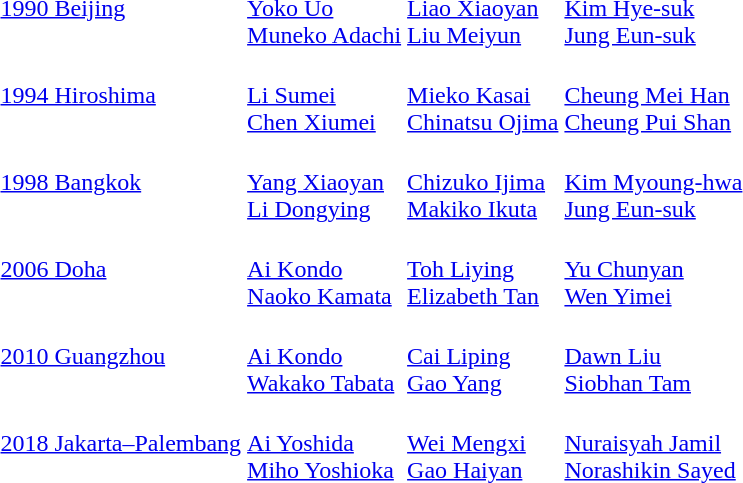<table>
<tr>
<td><a href='#'>1990 Beijing</a></td>
<td><br><a href='#'>Yoko Uo</a><br><a href='#'>Muneko Adachi</a></td>
<td><br><a href='#'>Liao Xiaoyan</a><br><a href='#'>Liu Meiyun</a></td>
<td><br><a href='#'>Kim Hye-suk</a><br><a href='#'>Jung Eun-suk</a></td>
</tr>
<tr>
<td><a href='#'>1994 Hiroshima</a></td>
<td><br><a href='#'>Li Sumei</a><br><a href='#'>Chen Xiumei</a></td>
<td><br><a href='#'>Mieko Kasai</a><br><a href='#'>Chinatsu Ojima</a></td>
<td><br><a href='#'>Cheung Mei Han</a><br><a href='#'>Cheung Pui Shan</a></td>
</tr>
<tr>
<td><a href='#'>1998 Bangkok</a></td>
<td><br><a href='#'>Yang Xiaoyan</a><br><a href='#'>Li Dongying</a></td>
<td><br><a href='#'>Chizuko Ijima</a><br><a href='#'>Makiko Ikuta</a></td>
<td><br><a href='#'>Kim Myoung-hwa</a><br><a href='#'>Jung Eun-suk</a></td>
</tr>
<tr>
<td><a href='#'>2006 Doha</a></td>
<td><br><a href='#'>Ai Kondo</a><br><a href='#'>Naoko Kamata</a></td>
<td><br><a href='#'>Toh Liying</a><br><a href='#'>Elizabeth Tan</a></td>
<td><br><a href='#'>Yu Chunyan</a><br><a href='#'>Wen Yimei</a></td>
</tr>
<tr>
<td><a href='#'>2010 Guangzhou</a></td>
<td><br><a href='#'>Ai Kondo</a><br><a href='#'>Wakako Tabata</a></td>
<td><br><a href='#'>Cai Liping</a><br><a href='#'>Gao Yang</a></td>
<td><br><a href='#'>Dawn Liu</a><br><a href='#'>Siobhan Tam</a></td>
</tr>
<tr>
<td><a href='#'>2018 Jakarta–Palembang</a></td>
<td><br><a href='#'>Ai Yoshida</a><br><a href='#'>Miho Yoshioka</a></td>
<td><br><a href='#'>Wei Mengxi</a><br><a href='#'>Gao Haiyan</a></td>
<td><br><a href='#'>Nuraisyah Jamil</a><br><a href='#'>Norashikin Sayed</a></td>
</tr>
</table>
